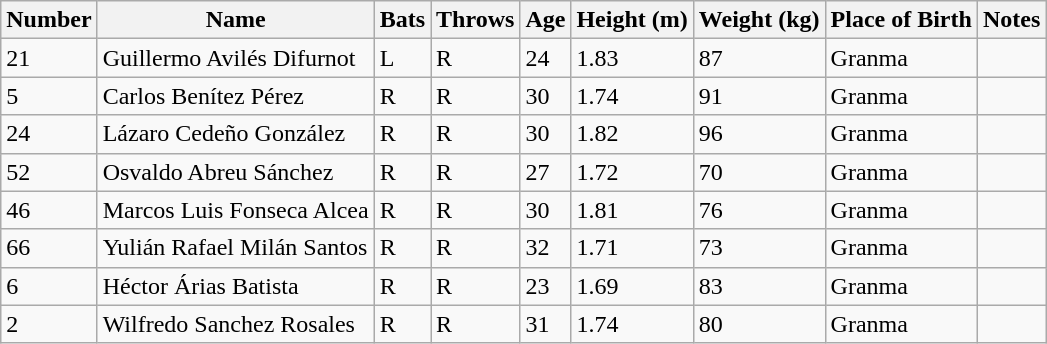<table class="wikitable sortable">
<tr>
<th>Number</th>
<th>Name</th>
<th>Bats</th>
<th>Throws</th>
<th>Age</th>
<th>Height (m)</th>
<th>Weight (kg)</th>
<th>Place of Birth</th>
<th>Notes</th>
</tr>
<tr>
<td>21</td>
<td>Guillermo Avilés Difurnot</td>
<td>L</td>
<td>R</td>
<td>24</td>
<td>1.83</td>
<td>87</td>
<td>Granma</td>
<td></td>
</tr>
<tr>
<td>5</td>
<td>Carlos Benítez Pérez</td>
<td>R</td>
<td>R</td>
<td>30</td>
<td>1.74</td>
<td>91</td>
<td>Granma</td>
<td></td>
</tr>
<tr>
<td>24</td>
<td>Lázaro Cedeño González</td>
<td>R</td>
<td>R</td>
<td>30</td>
<td>1.82</td>
<td>96</td>
<td>Granma</td>
<td></td>
</tr>
<tr>
<td>52</td>
<td>Osvaldo Abreu Sánchez</td>
<td>R</td>
<td>R</td>
<td>27</td>
<td>1.72</td>
<td>70</td>
<td>Granma</td>
<td></td>
</tr>
<tr>
<td>46</td>
<td>Marcos Luis Fonseca Alcea</td>
<td>R</td>
<td>R</td>
<td>30</td>
<td>1.81</td>
<td>76</td>
<td>Granma</td>
<td></td>
</tr>
<tr>
<td>66</td>
<td>Yulián Rafael Milán Santos</td>
<td>R</td>
<td>R</td>
<td>32</td>
<td>1.71</td>
<td>73</td>
<td>Granma</td>
<td></td>
</tr>
<tr>
<td>6</td>
<td>Héctor Árias Batista</td>
<td>R</td>
<td>R</td>
<td>23</td>
<td>1.69</td>
<td>83</td>
<td>Granma</td>
<td></td>
</tr>
<tr>
<td>2</td>
<td>Wilfredo Sanchez Rosales</td>
<td>R</td>
<td>R</td>
<td>31</td>
<td>1.74</td>
<td>80</td>
<td>Granma</td>
<td></td>
</tr>
</table>
